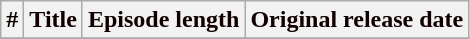<table class="wikitable plainrowheaders" style="margin-right: 0;">
<tr>
<th style="color:#100;">#</th>
<th style="color:#100;">Title</th>
<th style="color:#100;">Episode length</th>
<th style="color:#100;">Original release date</th>
</tr>
<tr>
</tr>
</table>
